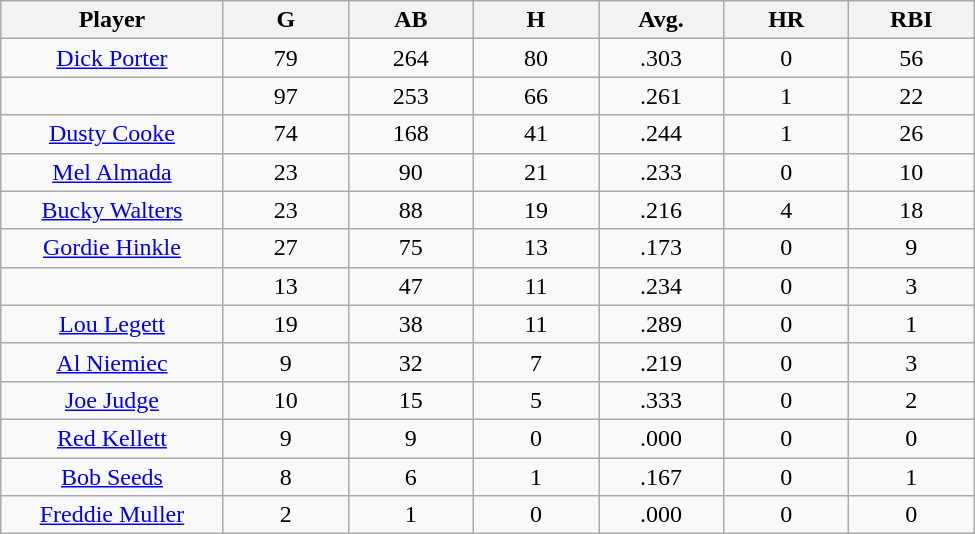<table class="wikitable sortable">
<tr>
<th bgcolor="#DDDDFF" width="16%">Player</th>
<th bgcolor="#DDDDFF" width="9%">G</th>
<th bgcolor="#DDDDFF" width="9%">AB</th>
<th bgcolor="#DDDDFF" width="9%">H</th>
<th bgcolor="#DDDDFF" width="9%">Avg.</th>
<th bgcolor="#DDDDFF" width="9%">HR</th>
<th bgcolor="#DDDDFF" width="9%">RBI</th>
</tr>
<tr align="center">
<td><a href='#'>Dick Porter</a></td>
<td>79</td>
<td>264</td>
<td>80</td>
<td>.303</td>
<td>0</td>
<td>56</td>
</tr>
<tr align=center>
<td></td>
<td>97</td>
<td>253</td>
<td>66</td>
<td>.261</td>
<td>1</td>
<td>22</td>
</tr>
<tr align="center">
<td><a href='#'>Dusty Cooke</a></td>
<td>74</td>
<td>168</td>
<td>41</td>
<td>.244</td>
<td>1</td>
<td>26</td>
</tr>
<tr align="center">
<td><a href='#'>Mel Almada</a></td>
<td>23</td>
<td>90</td>
<td>21</td>
<td>.233</td>
<td>0</td>
<td>10</td>
</tr>
<tr align="center">
<td><a href='#'>Bucky Walters</a></td>
<td>23</td>
<td>88</td>
<td>19</td>
<td>.216</td>
<td>4</td>
<td>18</td>
</tr>
<tr align="center">
<td><a href='#'>Gordie Hinkle</a></td>
<td>27</td>
<td>75</td>
<td>13</td>
<td>.173</td>
<td>0</td>
<td>9</td>
</tr>
<tr align="center">
<td></td>
<td>13</td>
<td>47</td>
<td>11</td>
<td>.234</td>
<td>0</td>
<td>3</td>
</tr>
<tr align="center">
<td><a href='#'>Lou Legett</a></td>
<td>19</td>
<td>38</td>
<td>11</td>
<td>.289</td>
<td>0</td>
<td>1</td>
</tr>
<tr align="center">
<td><a href='#'>Al Niemiec</a></td>
<td>9</td>
<td>32</td>
<td>7</td>
<td>.219</td>
<td>0</td>
<td>3</td>
</tr>
<tr align="center">
<td><a href='#'>Joe Judge</a></td>
<td>10</td>
<td>15</td>
<td>5</td>
<td>.333</td>
<td>0</td>
<td>2</td>
</tr>
<tr align="center">
<td><a href='#'>Red Kellett</a></td>
<td>9</td>
<td>9</td>
<td>0</td>
<td>.000</td>
<td>0</td>
<td>0</td>
</tr>
<tr align="center">
<td><a href='#'>Bob Seeds</a></td>
<td>8</td>
<td>6</td>
<td>1</td>
<td>.167</td>
<td>0</td>
<td>1</td>
</tr>
<tr align="center">
<td><a href='#'>Freddie Muller</a></td>
<td>2</td>
<td>1</td>
<td>0</td>
<td>.000</td>
<td>0</td>
<td>0</td>
</tr>
</table>
